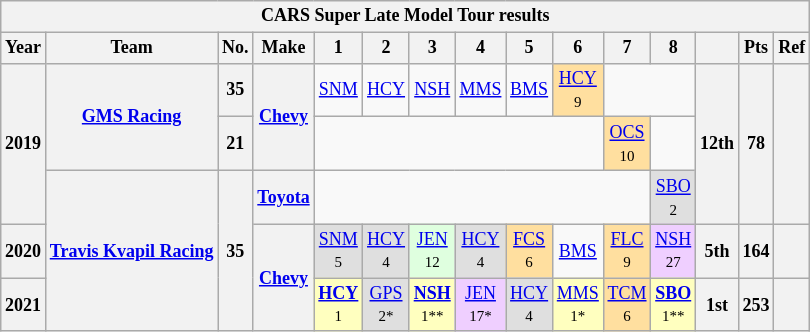<table class="wikitable" style="text-align:center; font-size:75%">
<tr>
<th colspan=15>CARS Super Late Model Tour results</th>
</tr>
<tr>
<th>Year</th>
<th>Team</th>
<th>No.</th>
<th>Make</th>
<th>1</th>
<th>2</th>
<th>3</th>
<th>4</th>
<th>5</th>
<th>6</th>
<th>7</th>
<th>8</th>
<th></th>
<th>Pts</th>
<th>Ref</th>
</tr>
<tr>
<th rowspan=3>2019</th>
<th rowspan=2><a href='#'>GMS Racing</a></th>
<th>35</th>
<th rowspan=2><a href='#'>Chevy</a></th>
<td><a href='#'>SNM</a></td>
<td><a href='#'>HCY</a></td>
<td><a href='#'>NSH</a></td>
<td><a href='#'>MMS</a></td>
<td><a href='#'>BMS</a></td>
<td style="background:#FFDF9F;"><a href='#'>HCY</a><br><small>9</small></td>
<td colspan=2></td>
<th rowspan=3>12th</th>
<th rowspan=3>78</th>
<th rowspan=3></th>
</tr>
<tr>
<th>21</th>
<td colspan=6></td>
<td style="background:#FFDF9F;"><a href='#'>OCS</a><br><small>10</small></td>
</tr>
<tr>
<th rowspan=3><a href='#'>Travis Kvapil Racing</a></th>
<th rowspan=3>35</th>
<th><a href='#'>Toyota</a></th>
<td colspan=7></td>
<td style="background:#DFDFDF;"><a href='#'>SBO</a><br><small>2</small></td>
</tr>
<tr>
<th>2020</th>
<th rowspan=2><a href='#'>Chevy</a></th>
<td style="background:#DFDFDF;"><a href='#'>SNM</a><br><small>5</small></td>
<td style="background:#DFDFDF;"><a href='#'>HCY</a><br><small>4</small></td>
<td style="background:#DFFFDF;"><a href='#'>JEN</a><br><small>12</small></td>
<td style="background:#DFDFDF;"><a href='#'>HCY</a><br><small>4</small></td>
<td style="background:#FFDF9F;"><a href='#'>FCS</a><br><small>6</small></td>
<td><a href='#'>BMS</a></td>
<td style="background:#FFDF9F;"><a href='#'>FLC</a><br><small>9</small></td>
<td style="background:#EFCFFF;"><a href='#'>NSH</a><br><small>27</small></td>
<th>5th</th>
<th>164</th>
<th></th>
</tr>
<tr>
<th>2021</th>
<td style="background:#FFFFBF;"><strong><a href='#'>HCY</a></strong><br><small>1</small></td>
<td style="background:#DFDFDF;"><a href='#'>GPS</a><br><small>2*</small></td>
<td style="background:#FFFFBF;"><strong><a href='#'>NSH</a></strong><br><small>1**</small></td>
<td style="background:#EFCFFF;"><a href='#'>JEN</a><br><small>17*</small></td>
<td style="background:#DFDFDF;"><a href='#'>HCY</a><br><small>4</small></td>
<td style="background:#FFFFBF;"><a href='#'>MMS</a><br><small>1*</small></td>
<td style="background:#FFDF9F;"><a href='#'>TCM</a><br><small>6</small></td>
<td style="background:#FFFFBF;"><strong><a href='#'>SBO</a></strong><br><small>1**</small></td>
<th>1st</th>
<th>253</th>
<th></th>
</tr>
</table>
